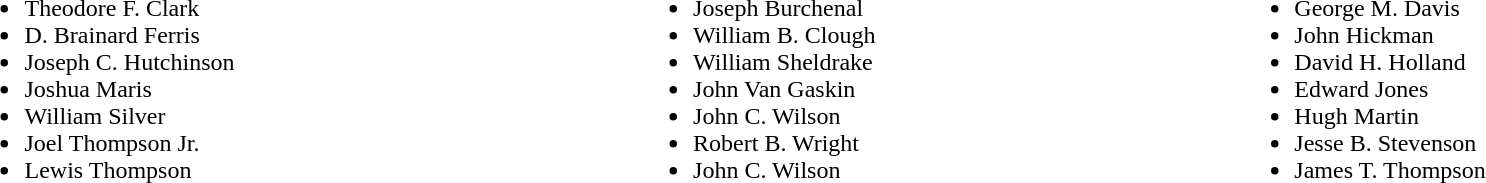<table width=100%>
<tr valign=top>
<td><br><ul><li>Theodore F. Clark</li><li>D. Brainard Ferris</li><li>Joseph C. Hutchinson</li><li>Joshua Maris</li><li>William Silver</li><li>Joel Thompson Jr.</li><li>Lewis Thompson</li></ul></td>
<td><br><ul><li>Joseph Burchenal</li><li>William B. Clough</li><li>William Sheldrake</li><li>John Van Gaskin</li><li>John C. Wilson</li><li>Robert B. Wright</li><li>John C. Wilson</li></ul></td>
<td><br><ul><li>George M. Davis</li><li>John Hickman</li><li>David H. Holland</li><li>Edward Jones</li><li>Hugh Martin</li><li>Jesse B. Stevenson</li><li>James T. Thompson</li></ul></td>
</tr>
</table>
